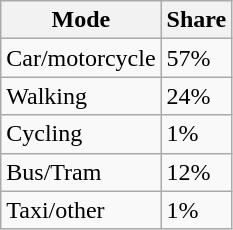<table class="wikitable">
<tr>
<th>Mode</th>
<th>Share</th>
</tr>
<tr>
<td>Car/motorcycle</td>
<td>57%</td>
</tr>
<tr>
<td>Walking</td>
<td>24%</td>
</tr>
<tr>
<td>Cycling</td>
<td>1%</td>
</tr>
<tr>
<td>Bus/Tram</td>
<td>12%</td>
</tr>
<tr>
<td>Taxi/other</td>
<td>1%</td>
</tr>
</table>
